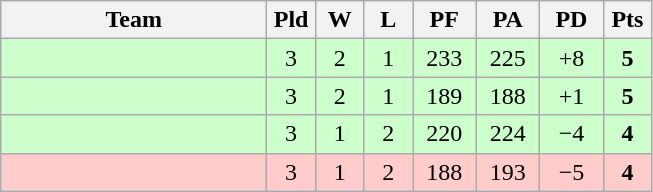<table class="wikitable" style="text-align:center;">
<tr>
<th width=170>Team</th>
<th width=25>Pld</th>
<th width=25>W</th>
<th width=25>L</th>
<th width=35>PF</th>
<th width=35>PA</th>
<th width=35>PD</th>
<th width=25>Pts</th>
</tr>
<tr bgcolor=ccffcc>
<td align="left"></td>
<td>3</td>
<td>2</td>
<td>1</td>
<td>233</td>
<td>225</td>
<td>+8</td>
<td><strong>5</strong></td>
</tr>
<tr bgcolor=ccffcc>
<td align="left"></td>
<td>3</td>
<td>2</td>
<td>1</td>
<td>189</td>
<td>188</td>
<td>+1</td>
<td><strong>5</strong></td>
</tr>
<tr bgcolor=ccffcc>
<td align="left"></td>
<td>3</td>
<td>1</td>
<td>2</td>
<td>220</td>
<td>224</td>
<td>−4</td>
<td><strong>4</strong></td>
</tr>
<tr bgcolor=ffcccc>
<td align="left"></td>
<td>3</td>
<td>1</td>
<td>2</td>
<td>188</td>
<td>193</td>
<td>−5</td>
<td><strong>4</strong></td>
</tr>
</table>
